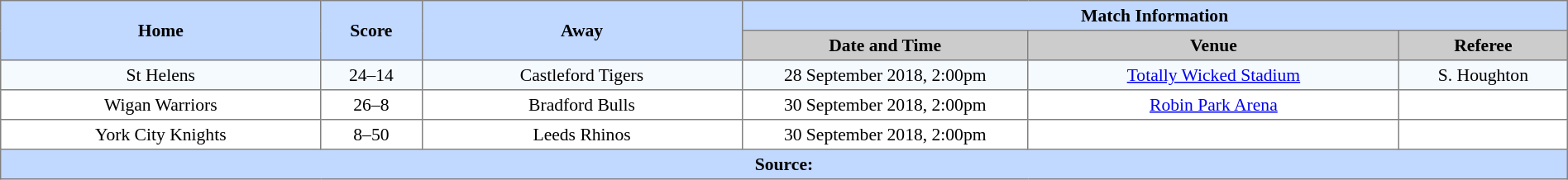<table border=1 style="border-collapse:collapse; font-size:90%; text-align:center;" cellpadding=3 cellspacing=0 width=100%>
<tr bgcolor=#C1D8FF>
<th rowspan=2 width=19%>Home</th>
<th rowspan=2 width=6%>Score</th>
<th rowspan=2 width=19%>Away</th>
<th colspan=3>Match Information</th>
</tr>
<tr bgcolor=#CCCCCC>
<th width=17%>Date and Time</th>
<th width=22%>Venue</th>
<th width=10%>Referee</th>
</tr>
<tr bgcolor=#F5FAFF>
<td> St Helens</td>
<td>24–14</td>
<td> Castleford Tigers</td>
<td>28 September 2018, 2:00pm</td>
<td><a href='#'>Totally Wicked Stadium</a></td>
<td>S. Houghton</td>
</tr>
<tr>
<td> Wigan Warriors</td>
<td>26–8</td>
<td> Bradford Bulls</td>
<td>30 September 2018, 2:00pm</td>
<td><a href='#'>Robin Park Arena</a></td>
<td></td>
</tr>
<tr>
<td> York City Knights</td>
<td>8–50</td>
<td> Leeds Rhinos</td>
<td>30 September 2018, 2:00pm</td>
<td></td>
<td></td>
</tr>
<tr style="background:#c1d8ff;">
<th colspan=6>Source:</th>
</tr>
</table>
